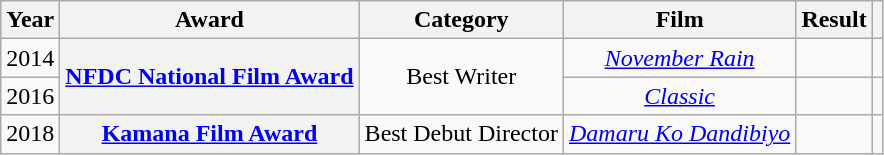<table class="wikitable plainrowheaders sortable" style="text-align:center;">
<tr>
<th scope="col">Year</th>
<th scope="col">Award</th>
<th scope="col">Category</th>
<th scope="col">Film</th>
<th scope="col">Result</th>
<th scope="col" class="unsortable"></th>
</tr>
<tr>
<td>2014</td>
<th scope="row" rowspan="2"><a href='#'>NFDC National Film Award</a></th>
<td rowspan="2">Best Writer</td>
<td><a href='#'><em>November Rain</em></a></td>
<td></td>
<td></td>
</tr>
<tr>
<td>2016</td>
<td><a href='#'><em>Classic</em></a></td>
<td></td>
<td></td>
</tr>
<tr>
<td>2018</td>
<th scope="row"><a href='#'>Kamana Film Award</a></th>
<td>Best Debut Director</td>
<td><em><a href='#'>Damaru Ko Dandibiyo</a></em></td>
<td></td>
<td></td>
</tr>
</table>
